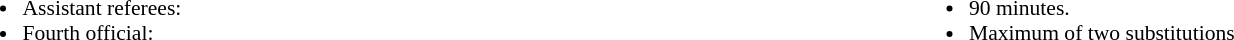<table style="width:100%; font-size:90%">
<tr>
<td style="width:50%; vertical-align:top"><br><ul><li>Assistant referees:</li><li>Fourth official:</li></ul></td>
<td style="width:50%; vertical-align:top"><br><ul><li>90 minutes.</li><li>Maximum of two substitutions</li></ul></td>
</tr>
</table>
